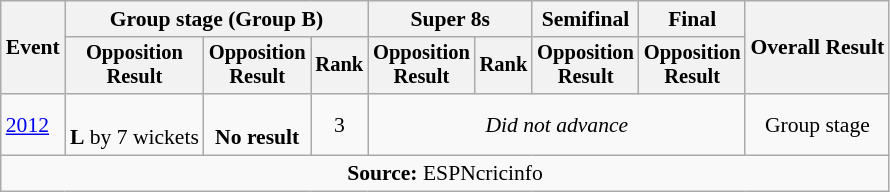<table class=wikitable style=font-size:90%;text-align:center>
<tr>
<th rowspan=2>Event</th>
<th colspan=3>Group stage (Group B)</th>
<th colspan=2>Super 8s</th>
<th>Semifinal</th>
<th>Final</th>
<th rowspan=2>Overall Result</th>
</tr>
<tr style=font-size:95%>
<th>Opposition<br>Result</th>
<th>Opposition<br>Result</th>
<th>Rank</th>
<th>Opposition<br>Result</th>
<th>Rank</th>
<th>Opposition<br>Result</th>
<th>Opposition<br>Result</th>
</tr>
<tr>
<td align=left><a href='#'>2012</a></td>
<td><br><strong>L</strong> by 7 wickets</td>
<td><br><strong>No result</strong></td>
<td>3</td>
<td colspan=4><em>Did not advance</em></td>
<td>Group stage</td>
</tr>
<tr>
<td colspan="11"><strong>Source:</strong> ESPNcricinfo</td>
</tr>
</table>
